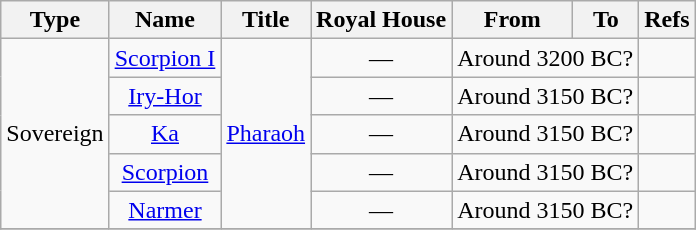<table style="text-align:center;" class="wikitable">
<tr>
<th>Type</th>
<th>Name</th>
<th>Title</th>
<th>Royal House</th>
<th>From</th>
<th>To</th>
<th>Refs</th>
</tr>
<tr>
<td rowspan="5">Sovereign</td>
<td><a href='#'>Scorpion I</a></td>
<td rowspan="5"><a href='#'>Pharaoh</a></td>
<td>—</td>
<td colspan="2">Around 3200 BC?</td>
<td></td>
</tr>
<tr>
<td><a href='#'>Iry-Hor</a></td>
<td>—</td>
<td colspan="2">Around 3150 BC?</td>
<td></td>
</tr>
<tr>
<td><a href='#'>Ka</a></td>
<td>—</td>
<td colspan="2">Around 3150 BC?</td>
<td></td>
</tr>
<tr>
<td><a href='#'>Scorpion</a></td>
<td>—</td>
<td colspan="2">Around 3150 BC?</td>
<td></td>
</tr>
<tr>
<td><a href='#'>Narmer</a></td>
<td>—</td>
<td colspan="2">Around 3150 BC?</td>
<td></td>
</tr>
<tr>
</tr>
</table>
